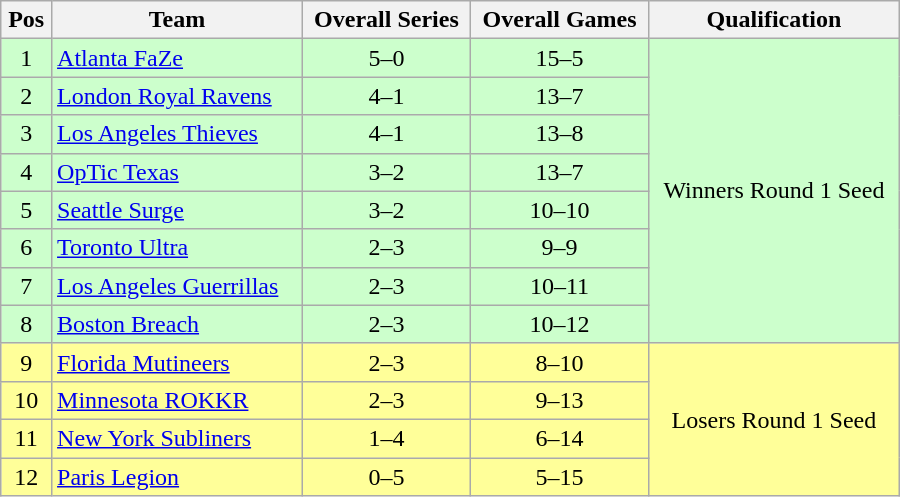<table class="wikitable" width="600px" style="text-align:center">
<tr>
<th>Pos</th>
<th>Team</th>
<th>Overall Series</th>
<th>Overall Games</th>
<th>Qualification</th>
</tr>
<tr style="background:#CCFFCC;">
<td>1</td>
<td style="text-align:left"><a href='#'>Atlanta FaZe</a></td>
<td>5–0</td>
<td>15–5</td>
<td rowspan="8">Winners Round 1 Seed</td>
</tr>
<tr style="background:#CCFFCC;">
<td>2</td>
<td style="text-align:left"><a href='#'>London Royal Ravens</a></td>
<td>4–1</td>
<td>13–7</td>
</tr>
<tr style="background:#CCFFCC;">
<td>3</td>
<td style="text-align:left"><a href='#'>Los Angeles Thieves</a></td>
<td>4–1</td>
<td>13–8</td>
</tr>
<tr style="background:#CCFFCC;">
<td>4</td>
<td style="text-align:left"><a href='#'>OpTic Texas</a></td>
<td>3–2</td>
<td>13–7</td>
</tr>
<tr style="background:#CCFFCC;">
<td>5</td>
<td style="text-align:left"><a href='#'>Seattle Surge</a></td>
<td>3–2</td>
<td>10–10</td>
</tr>
<tr style="background:#CCFFCC;">
<td>6</td>
<td style="text-align:left"><a href='#'>Toronto Ultra</a></td>
<td>2–3</td>
<td>9–9</td>
</tr>
<tr style="background:#CCFFCC;">
<td>7</td>
<td style="text-align:left"><a href='#'>Los Angeles Guerrillas</a></td>
<td>2–3</td>
<td>10–11</td>
</tr>
<tr style="background:#CCFFCC;">
<td>8</td>
<td style="text-align:left"><a href='#'>Boston Breach</a></td>
<td>2–3</td>
<td>10–12</td>
</tr>
<tr style="background:#FFFF99;">
<td>9</td>
<td style="text-align:left"><a href='#'>Florida Mutineers</a></td>
<td>2–3</td>
<td>8–10</td>
<td rowspan="4">Losers Round 1 Seed</td>
</tr>
<tr style="background:#FFFF99;">
<td>10</td>
<td style="text-align:left"><a href='#'>Minnesota ROKKR</a></td>
<td>2–3</td>
<td>9–13</td>
</tr>
<tr style="background:#FFFF99;">
<td>11</td>
<td style="text-align:left"><a href='#'>New York Subliners</a></td>
<td>1–4</td>
<td>6–14</td>
</tr>
<tr style="background:#FFFF99;">
<td>12</td>
<td style="text-align:left"><a href='#'>Paris Legion</a></td>
<td>0–5</td>
<td>5–15</td>
</tr>
</table>
